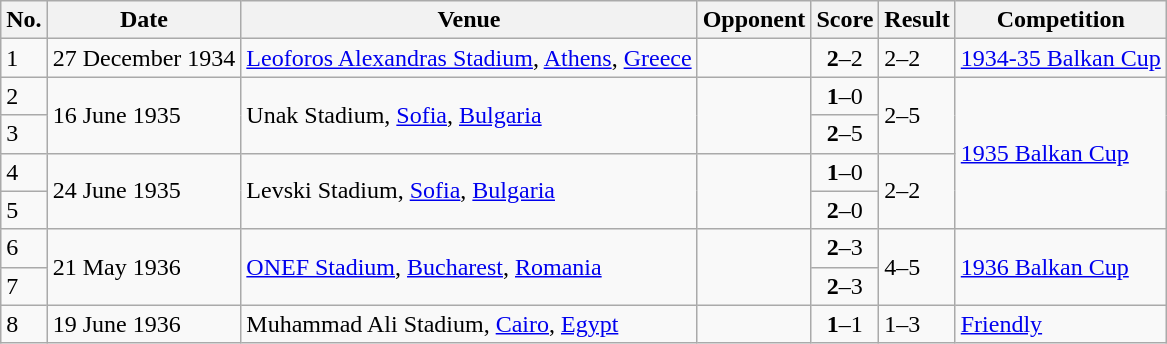<table class="wikitable sortable plainrowheaders">
<tr>
<th scope=col>No.</th>
<th scope=col>Date</th>
<th scope=col>Venue</th>
<th scope=col>Opponent</th>
<th scope=col>Score</th>
<th scope=col>Result</th>
<th scope=col>Competition</th>
</tr>
<tr>
<td>1</td>
<td>27 December 1934</td>
<td><a href='#'>Leoforos Alexandras Stadium</a>, <a href='#'>Athens</a>, <a href='#'>Greece</a></td>
<td></td>
<td align="center"><strong>2</strong>–2</td>
<td>2–2</td>
<td><a href='#'>1934-35 Balkan Cup</a></td>
</tr>
<tr>
<td>2</td>
<td rowspan="2">16 June 1935</td>
<td rowspan="2">Unak Stadium, <a href='#'>Sofia</a>, <a href='#'>Bulgaria</a></td>
<td rowspan="2"></td>
<td align="center"><strong>1</strong>–0</td>
<td rowspan="2">2–5</td>
<td rowspan="4"><a href='#'>1935 Balkan Cup</a></td>
</tr>
<tr>
<td>3</td>
<td align="center"><strong>2</strong>–5</td>
</tr>
<tr>
<td>4</td>
<td rowspan="2">24 June 1935</td>
<td rowspan="2">Levski Stadium, <a href='#'>Sofia</a>, <a href='#'>Bulgaria</a></td>
<td rowspan="2"></td>
<td align="center"><strong>1</strong>–0</td>
<td rowspan="2">2–2</td>
</tr>
<tr>
<td>5</td>
<td align="center"><strong>2</strong>–0</td>
</tr>
<tr>
<td>6</td>
<td rowspan="2">21 May 1936</td>
<td rowspan="2"><a href='#'>ONEF Stadium</a>, <a href='#'>Bucharest</a>, <a href='#'>Romania</a></td>
<td rowspan="2"></td>
<td align="center"><strong>2</strong>–3</td>
<td rowspan="2">4–5</td>
<td rowspan="2"><a href='#'>1936 Balkan Cup</a></td>
</tr>
<tr>
<td>7</td>
<td align="center"><strong>2</strong>–3</td>
</tr>
<tr>
<td>8</td>
<td>19 June 1936</td>
<td>Muhammad Ali Stadium, <a href='#'>Cairo</a>, <a href='#'>Egypt</a></td>
<td></td>
<td align="center"><strong>1</strong>–1</td>
<td>1–3</td>
<td><a href='#'>Friendly</a></td>
</tr>
</table>
